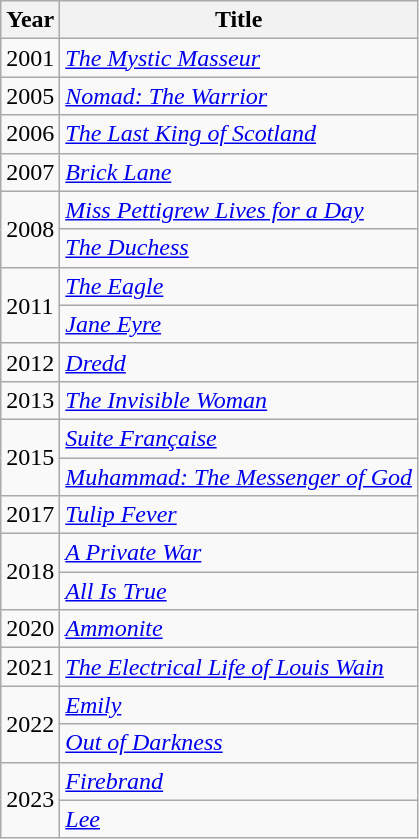<table class="wikitable sortable">
<tr>
<th>Year</th>
<th>Title</th>
</tr>
<tr>
<td>2001</td>
<td><em><a href='#'>The Mystic Masseur</a></em></td>
</tr>
<tr>
<td>2005</td>
<td><em><a href='#'>Nomad: The Warrior</a></em></td>
</tr>
<tr>
<td>2006</td>
<td><em><a href='#'>The Last King of Scotland</a></em></td>
</tr>
<tr>
<td>2007</td>
<td><em><a href='#'>Brick Lane</a></em></td>
</tr>
<tr>
<td rowspan="2">2008</td>
<td><em><a href='#'>Miss Pettigrew Lives for a Day</a></em></td>
</tr>
<tr>
<td><em><a href='#'>The Duchess</a></em></td>
</tr>
<tr>
<td rowspan="2">2011</td>
<td><em><a href='#'>The Eagle</a></em></td>
</tr>
<tr>
<td><em><a href='#'>Jane Eyre</a></em></td>
</tr>
<tr>
<td>2012</td>
<td><em><a href='#'>Dredd</a></em></td>
</tr>
<tr>
<td>2013</td>
<td><em><a href='#'>The Invisible Woman</a></em></td>
</tr>
<tr>
<td rowspan="2">2015</td>
<td><em><a href='#'>Suite Française</a></em></td>
</tr>
<tr>
<td><em><a href='#'>Muhammad: The Messenger of God</a></em></td>
</tr>
<tr>
<td>2017</td>
<td><em><a href='#'>Tulip Fever</a></em></td>
</tr>
<tr>
<td rowspan="2">2018</td>
<td><em><a href='#'>A Private War</a></em></td>
</tr>
<tr>
<td><em><a href='#'>All Is True</a></em></td>
</tr>
<tr>
<td>2020</td>
<td><em><a href='#'>Ammonite</a></em></td>
</tr>
<tr>
<td>2021</td>
<td><em><a href='#'>The Electrical Life of Louis Wain</a></em></td>
</tr>
<tr>
<td rowspan="2">2022</td>
<td><em><a href='#'>Emily</a></em></td>
</tr>
<tr>
<td><em><a href='#'>Out of Darkness</a></em></td>
</tr>
<tr>
<td rowspan="2">2023</td>
<td><em><a href='#'>Firebrand</a></em></td>
</tr>
<tr>
<td><em><a href='#'>Lee</a></em></td>
</tr>
</table>
